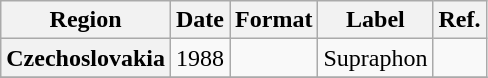<table class="wikitable plainrowheaders">
<tr>
<th scope="col">Region</th>
<th scope="col">Date</th>
<th scope="col">Format</th>
<th scope="col">Label</th>
<th scope="col">Ref.</th>
</tr>
<tr>
<th scope="row">Czechoslovakia</th>
<td>1988</td>
<td></td>
<td>Supraphon</td>
<td></td>
</tr>
<tr>
</tr>
</table>
